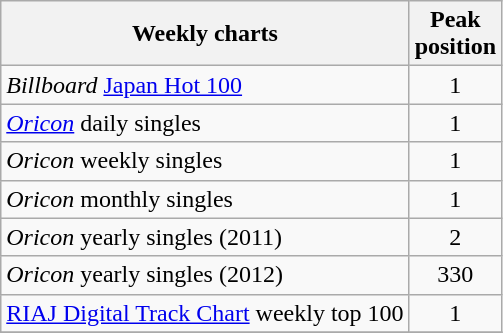<table class="wikitable">
<tr>
<th>Weekly charts</th>
<th>Peak<br>position</th>
</tr>
<tr>
<td><em>Billboard</em> <a href='#'>Japan Hot 100</a></td>
<td align="center">1</td>
</tr>
<tr>
<td><em><a href='#'>Oricon</a></em> daily singles</td>
<td align="center">1</td>
</tr>
<tr>
<td><em>Oricon</em> weekly singles</td>
<td align="center">1</td>
</tr>
<tr>
<td><em>Oricon</em> monthly singles</td>
<td align="center">1</td>
</tr>
<tr>
<td><em>Oricon</em> yearly singles (2011)</td>
<td align="center">2</td>
</tr>
<tr>
<td><em>Oricon</em> yearly singles (2012)</td>
<td align="center">330</td>
</tr>
<tr>
<td><a href='#'>RIAJ Digital Track Chart</a> weekly top 100</td>
<td align="center">1</td>
</tr>
<tr>
</tr>
</table>
